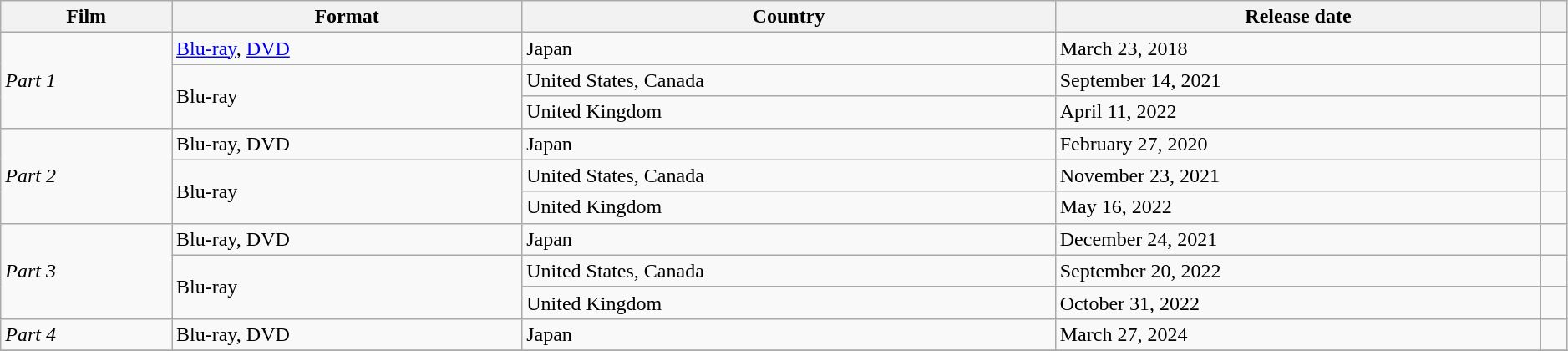<table class="wikitable" style="width:99%;">
<tr>
<th>Film</th>
<th>Format</th>
<th>Country</th>
<th>Release date</th>
<th></th>
</tr>
<tr>
<td rowspan="3"><em>Part 1</em></td>
<td><a href='#'>Blu-ray</a>, <a href='#'>DVD</a></td>
<td>Japan</td>
<td>March 23, 2018</td>
<td></td>
</tr>
<tr>
<td rowspan="2">Blu-ray</td>
<td>United States, Canada</td>
<td>September 14, 2021</td>
<td></td>
</tr>
<tr>
<td>United Kingdom</td>
<td>April 11, 2022</td>
<td></td>
</tr>
<tr>
<td rowspan="3"><em>Part 2</em></td>
<td>Blu-ray, DVD</td>
<td>Japan</td>
<td>February 27, 2020</td>
<td></td>
</tr>
<tr>
<td rowspan="2">Blu-ray</td>
<td>United States, Canada</td>
<td>November 23, 2021</td>
<td></td>
</tr>
<tr>
<td>United Kingdom</td>
<td>May 16, 2022</td>
<td></td>
</tr>
<tr>
<td rowspan="3"><em>Part 3</em></td>
<td>Blu-ray, DVD</td>
<td>Japan</td>
<td>December 24, 2021</td>
<td></td>
</tr>
<tr>
<td rowspan="2">Blu-ray</td>
<td>United States, Canada</td>
<td>September 20, 2022</td>
<td></td>
</tr>
<tr>
<td>United Kingdom</td>
<td>October 31, 2022</td>
<td></td>
</tr>
<tr>
<td><em>Part 4</em></td>
<td>Blu-ray, DVD</td>
<td>Japan</td>
<td>March 27, 2024</td>
<td></td>
</tr>
<tr>
</tr>
</table>
